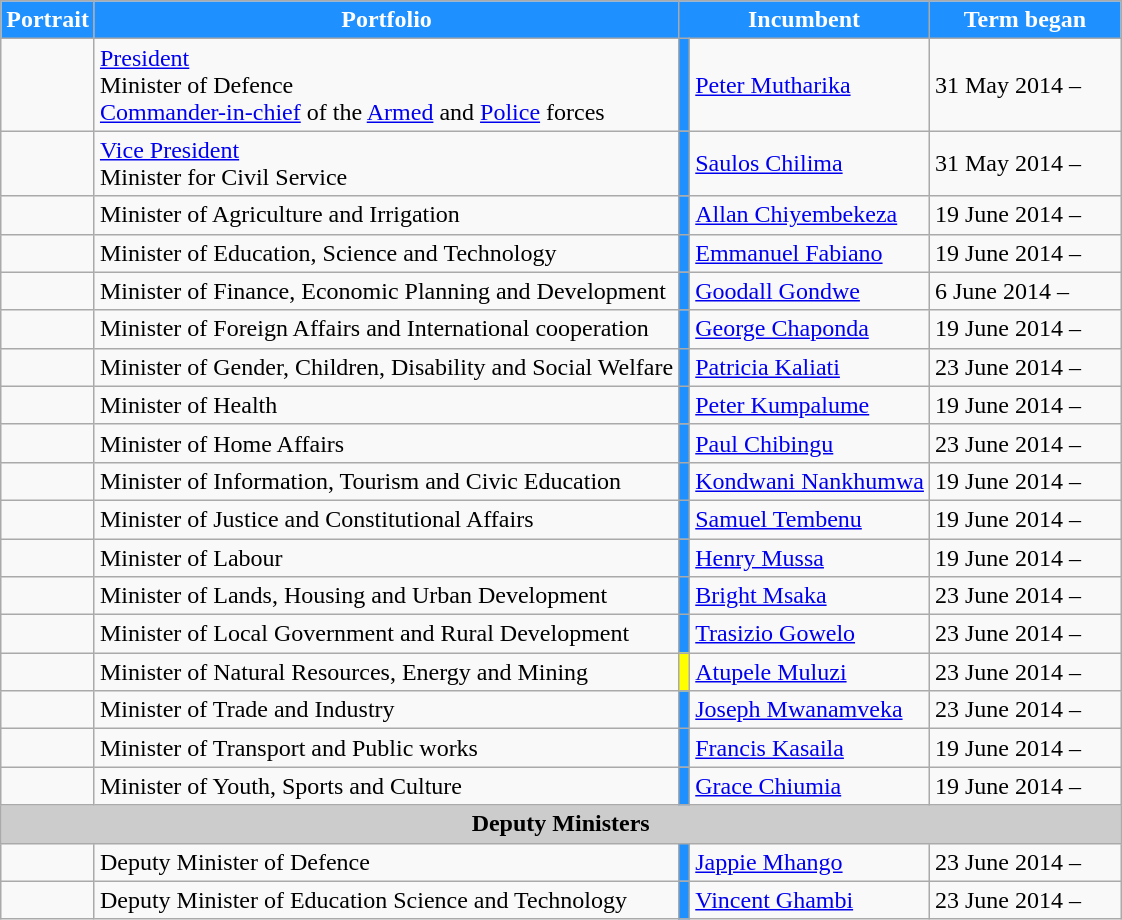<table class="wikitable">
<tr>
<th style="background-color:#1E90FF;color: white">Portrait</th>
<th style="background-color:#1E90FF;color: white">Portfolio</th>
<th colspan=2 style="background-color:#1E90FF;color: white">Incumbent</th>
<th style="background-color:#1E90FF;color: white">Term began</th>
</tr>
<tr>
<td></td>
<td><a href='#'>President</a><br>Minister of Defence<br><a href='#'>Commander-in-chief</a> of the <a href='#'>Armed</a> and <a href='#'>Police</a> forces</td>
<td style="background:#1E90FF"></td>
<td> <a href='#'>Peter Mutharika</a></td>
<td style="width: 120px;">31 May 2014 –</td>
</tr>
<tr>
<td></td>
<td><a href='#'>Vice President</a><br>Minister for Civil Service</td>
<td style="background:#1E90FF"></td>
<td> <a href='#'>Saulos Chilima</a></td>
<td>31 May 2014 –</td>
</tr>
<tr>
<td></td>
<td>Minister of Agriculture and Irrigation</td>
<td style="background:#1E90FF"></td>
<td> <a href='#'>Allan Chiyembekeza</a> </td>
<td>19 June 2014 –</td>
</tr>
<tr>
<td></td>
<td>Minister of Education, Science and Technology</td>
<td style="background:#1E90FF"></td>
<td> <a href='#'>Emmanuel Fabiano</a> </td>
<td>19 June 2014 –</td>
</tr>
<tr>
<td></td>
<td>Minister of Finance, Economic Planning and Development</td>
<td style="background:#1E90FF"></td>
<td> <a href='#'>Goodall Gondwe</a></td>
<td>6 June 2014 –</td>
</tr>
<tr>
<td></td>
<td>Minister of Foreign Affairs and International cooperation</td>
<td style="background:#1E90FF"></td>
<td> <a href='#'>George Chaponda</a> </td>
<td>19 June 2014 –</td>
</tr>
<tr>
<td></td>
<td>Minister of Gender, Children, Disability and Social Welfare</td>
<td style="background:#1E90FF"></td>
<td> <a href='#'>Patricia Kaliati</a> </td>
<td>23 June 2014 –</td>
</tr>
<tr>
<td></td>
<td>Minister of Health</td>
<td style="background:#1E90FF"></td>
<td> <a href='#'>Peter Kumpalume</a> </td>
<td>19 June 2014 –</td>
</tr>
<tr>
<td></td>
<td>Minister of Home Affairs</td>
<td style="background:#1E90FF"></td>
<td> <a href='#'>Paul Chibingu</a> </td>
<td>23 June 2014 –</td>
</tr>
<tr>
<td></td>
<td>Minister of Information, Tourism and Civic Education</td>
<td style="background:#1E90FF"></td>
<td> <a href='#'>Kondwani Nankhumwa</a> </td>
<td>19 June 2014 –</td>
</tr>
<tr>
<td></td>
<td>Minister of Justice and Constitutional Affairs</td>
<td style="background:#1E90FF"></td>
<td> <a href='#'>Samuel Tembenu</a></td>
<td>19 June 2014 –</td>
</tr>
<tr>
<td></td>
<td>Minister of Labour</td>
<td style="background:#1E90FF"></td>
<td> <a href='#'>Henry Mussa</a> </td>
<td>19 June 2014 –</td>
</tr>
<tr>
<td></td>
<td>Minister of Lands, Housing and Urban Development</td>
<td style="background:#1E90FF"></td>
<td>  <a href='#'>Bright Msaka</a></td>
<td>23 June 2014 –</td>
</tr>
<tr>
<td></td>
<td>Minister of Local Government and Rural Development</td>
<td style="background:#1E90FF"></td>
<td> <a href='#'>Trasizio Gowelo</a> </td>
<td>23 June 2014 –</td>
</tr>
<tr>
<td></td>
<td>Minister of Natural Resources, Energy and Mining</td>
<td style="background:#FFFF00"></td>
<td> <a href='#'>Atupele Muluzi</a> </td>
<td>23 June 2014 –</td>
</tr>
<tr>
<td></td>
<td>Minister of Trade and Industry</td>
<td style="background:#1E90FF"></td>
<td> <a href='#'>Joseph Mwanamveka</a> </td>
<td>23 June 2014 –</td>
</tr>
<tr>
<td></td>
<td>Minister of Transport and Public works</td>
<td style="background:#1E90FF"></td>
<td> <a href='#'>Francis Kasaila</a> </td>
<td>19 June 2014 –</td>
</tr>
<tr>
<td></td>
<td>Minister of Youth, Sports and Culture</td>
<td style="background:#1E90FF"></td>
<td> <a href='#'>Grace Chiumia</a> </td>
<td>19 June 2014 –</td>
</tr>
<tr>
<td style="background:#cccccc;text-align:center;" colspan="5"><strong>Deputy Ministers</strong></td>
</tr>
<tr>
<td></td>
<td>Deputy Minister of Defence</td>
<td style="background:#1E90FF"></td>
<td> <a href='#'>Jappie Mhango</a> </td>
<td>23 June 2014 –</td>
</tr>
<tr>
<td></td>
<td>Deputy Minister of Education Science and Technology</td>
<td style="background:#1E90FF"></td>
<td> <a href='#'>Vincent Ghambi</a> </td>
<td>23 June 2014 –</td>
</tr>
</table>
